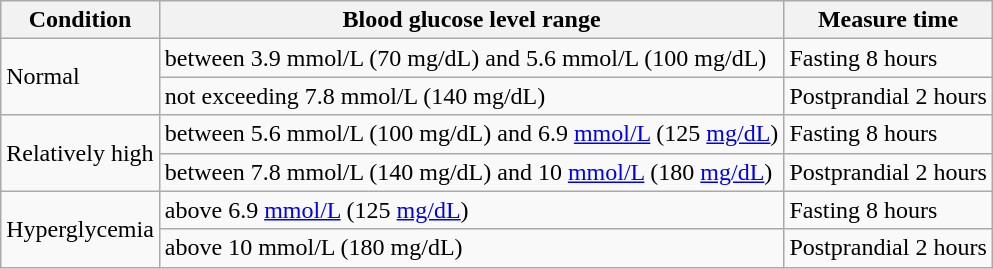<table class="wikitable">
<tr>
<th>Condition</th>
<th>Blood glucose level range</th>
<th>Measure time</th>
</tr>
<tr>
<td rowspan="2">Normal</td>
<td>between 3.9 mmol/L (70 mg/dL) and 5.6 mmol/L (100 mg/dL)</td>
<td>Fasting 8 hours</td>
</tr>
<tr>
<td>not exceeding 7.8 mmol/L (140 mg/dL)</td>
<td>Postprandial 2 hours</td>
</tr>
<tr>
<td rowspan="2">Relatively high</td>
<td>between 5.6 mmol/L (100 mg/dL) and 6.9 <a href='#'>mmol/L</a> (125 <a href='#'>mg/dL</a>)</td>
<td>Fasting 8 hours</td>
</tr>
<tr>
<td>between 7.8 mmol/L (140 mg/dL) and 10 <a href='#'>mmol/L</a> (180 <a href='#'>mg/dL</a>)</td>
<td>Postprandial 2 hours</td>
</tr>
<tr>
<td rowspan="2">Hyperglycemia</td>
<td>above 6.9 <a href='#'>mmol/L</a> (125 <a href='#'>mg/dL</a>)</td>
<td>Fasting 8 hours</td>
</tr>
<tr>
<td>above 10 mmol/L (180 mg/dL)</td>
<td>Postprandial 2 hours</td>
</tr>
</table>
